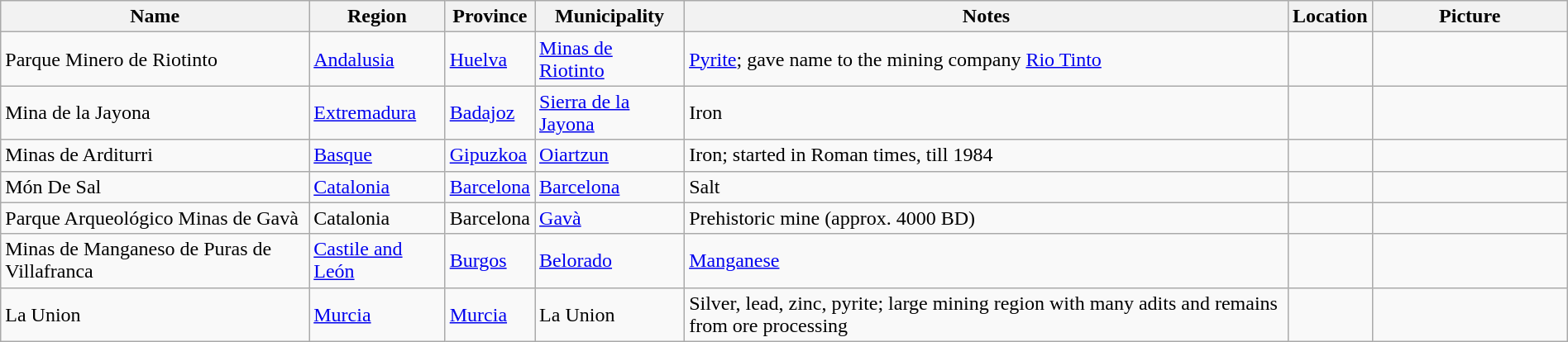<table class="wikitable sortable" style="width:100%">
<tr>
<th>Name</th>
<th>Region</th>
<th>Province</th>
<th>Municipality</th>
<th class="unsortable">Notes</th>
<th class="unsortable">Location</th>
<th class="unsortable" style="width:150px">Picture</th>
</tr>
<tr>
<td>Parque Minero de Riotinto</td>
<td><a href='#'>Andalusia</a></td>
<td><a href='#'>Huelva</a></td>
<td><a href='#'>Minas de Riotinto</a></td>
<td><a href='#'>Pyrite</a>; gave name to the mining company <a href='#'>Rio Tinto</a></td>
<td></td>
<td></td>
</tr>
<tr>
<td>Mina de la Jayona</td>
<td><a href='#'>Extremadura</a></td>
<td><a href='#'>Badajoz</a></td>
<td><a href='#'>Sierra de la Jayona</a></td>
<td>Iron</td>
<td></td>
<td></td>
</tr>
<tr>
<td>Minas de Arditurri</td>
<td><a href='#'>Basque</a></td>
<td><a href='#'>Gipuzkoa</a></td>
<td><a href='#'>Oiartzun</a></td>
<td>Iron; started in Roman times, till 1984</td>
<td></td>
<td></td>
</tr>
<tr>
<td>Món De Sal</td>
<td><a href='#'>Catalonia</a></td>
<td><a href='#'>Barcelona</a></td>
<td><a href='#'>Barcelona</a></td>
<td>Salt</td>
<td></td>
<td></td>
</tr>
<tr>
<td>Parque Arqueológico Minas de Gavà</td>
<td>Catalonia</td>
<td>Barcelona</td>
<td><a href='#'>Gavà</a></td>
<td>Prehistoric mine (approx. 4000 BD)</td>
<td></td>
<td></td>
</tr>
<tr>
<td>Minas de Manganeso de Puras de Villafranca</td>
<td><a href='#'>Castile and León</a></td>
<td><a href='#'>Burgos</a></td>
<td><a href='#'>Belorado</a></td>
<td><a href='#'>Manganese</a></td>
<td></td>
<td></td>
</tr>
<tr>
<td>La Union</td>
<td><a href='#'>Murcia</a></td>
<td><a href='#'>Murcia</a></td>
<td>La Union</td>
<td>Silver, lead, zinc, pyrite; large mining region with many adits and remains from ore processing</td>
<td></td>
<td></td>
</tr>
</table>
